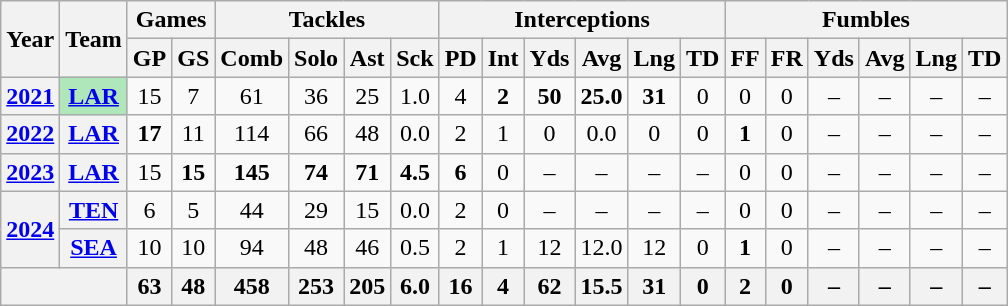<table class="wikitable" style="text-align:center; width:50%">
<tr>
<th rowspan="2">Year</th>
<th rowspan="2">Team</th>
<th colspan="2">Games</th>
<th colspan="4">Tackles</th>
<th colspan="6">Interceptions</th>
<th colspan="6">Fumbles</th>
</tr>
<tr>
<th>GP</th>
<th>GS</th>
<th>Comb</th>
<th>Solo</th>
<th>Ast</th>
<th>Sck</th>
<th>PD</th>
<th>Int</th>
<th>Yds</th>
<th>Avg</th>
<th>Lng</th>
<th>TD</th>
<th>FF</th>
<th>FR</th>
<th>Yds</th>
<th>Avg</th>
<th>Lng</th>
<th>TD</th>
</tr>
<tr>
<th><a href='#'>2021</a></th>
<th style="background:#afe6ba; width:3em;"><a href='#'>LAR</a></th>
<td>15</td>
<td>7</td>
<td>61</td>
<td>36</td>
<td>25</td>
<td>1.0</td>
<td>4</td>
<td><strong>2</strong></td>
<td><strong>50</strong></td>
<td><strong>25.0</strong></td>
<td><strong>31</strong></td>
<td>0</td>
<td>0</td>
<td>0</td>
<td>–</td>
<td>–</td>
<td>–</td>
<td>–</td>
</tr>
<tr>
<th><a href='#'>2022</a></th>
<th><a href='#'>LAR</a></th>
<td><strong>17</strong></td>
<td>11</td>
<td>114</td>
<td>66</td>
<td>48</td>
<td>0.0</td>
<td>2</td>
<td>1</td>
<td>0</td>
<td>0.0</td>
<td>0</td>
<td>0</td>
<td><strong>1</strong></td>
<td>0</td>
<td>–</td>
<td>–</td>
<td>–</td>
<td>–</td>
</tr>
<tr>
<th><a href='#'>2023</a></th>
<th><a href='#'>LAR</a></th>
<td>15</td>
<td><strong>15</strong></td>
<td><strong>145</strong></td>
<td><strong>74</strong></td>
<td><strong>71</strong></td>
<td><strong>4.5</strong></td>
<td><strong>6</strong></td>
<td>0</td>
<td>–</td>
<td>–</td>
<td>–</td>
<td>–</td>
<td>0</td>
<td>0</td>
<td>–</td>
<td>–</td>
<td>–</td>
<td>–</td>
</tr>
<tr>
<th rowspan="2"><a href='#'>2024</a></th>
<th><a href='#'>TEN</a></th>
<td>6</td>
<td>5</td>
<td>44</td>
<td>29</td>
<td>15</td>
<td>0.0</td>
<td>2</td>
<td>0</td>
<td>–</td>
<td>–</td>
<td>–</td>
<td>–</td>
<td>0</td>
<td>0</td>
<td>–</td>
<td>–</td>
<td>–</td>
<td>–</td>
</tr>
<tr>
<th><a href='#'>SEA</a></th>
<td>10</td>
<td>10</td>
<td>94</td>
<td>48</td>
<td>46</td>
<td>0.5</td>
<td>2</td>
<td>1</td>
<td>12</td>
<td>12.0</td>
<td>12</td>
<td>0</td>
<td><strong>1</strong></td>
<td>0</td>
<td>–</td>
<td>–</td>
<td>–</td>
<td>–</td>
</tr>
<tr>
<th colspan="2"></th>
<th>63</th>
<th>48</th>
<th>458</th>
<th>253</th>
<th>205</th>
<th>6.0</th>
<th>16</th>
<th>4</th>
<th>62</th>
<th>15.5</th>
<th>31</th>
<th>0</th>
<th>2</th>
<th>0</th>
<th>–</th>
<th>–</th>
<th>–</th>
<th>–</th>
</tr>
</table>
